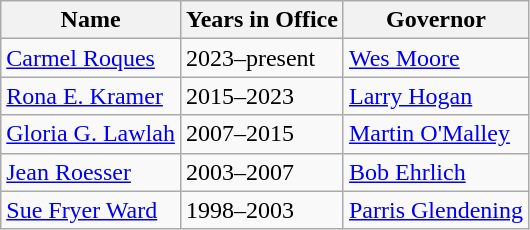<table class="wikitable">
<tr>
<th>Name</th>
<th>Years in Office</th>
<th>Governor</th>
</tr>
<tr>
<td><a href='#'>Carmel Roques</a></td>
<td>2023–present</td>
<td><a href='#'>Wes Moore</a></td>
</tr>
<tr>
<td><a href='#'>Rona E. Kramer</a></td>
<td>2015–2023</td>
<td><a href='#'>Larry Hogan</a></td>
</tr>
<tr>
<td><a href='#'>Gloria G. Lawlah</a></td>
<td>2007–2015</td>
<td><a href='#'>Martin O'Malley</a></td>
</tr>
<tr>
<td><a href='#'>Jean Roesser</a></td>
<td>2003–2007</td>
<td><a href='#'>Bob Ehrlich</a></td>
</tr>
<tr>
<td><a href='#'>Sue Fryer Ward</a></td>
<td>1998–2003</td>
<td><a href='#'>Parris Glendening</a></td>
</tr>
</table>
